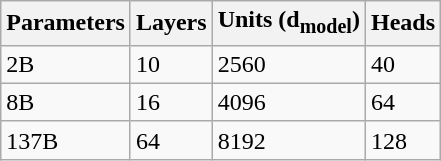<table class="wikitable">
<tr>
<th>Parameters</th>
<th>Layers</th>
<th>Units (d<sub>model</sub>)</th>
<th>Heads</th>
</tr>
<tr>
<td>2B</td>
<td>10</td>
<td>2560</td>
<td>40</td>
</tr>
<tr>
<td>8B</td>
<td>16</td>
<td>4096</td>
<td>64</td>
</tr>
<tr>
<td>137B</td>
<td>64</td>
<td>8192</td>
<td>128</td>
</tr>
</table>
